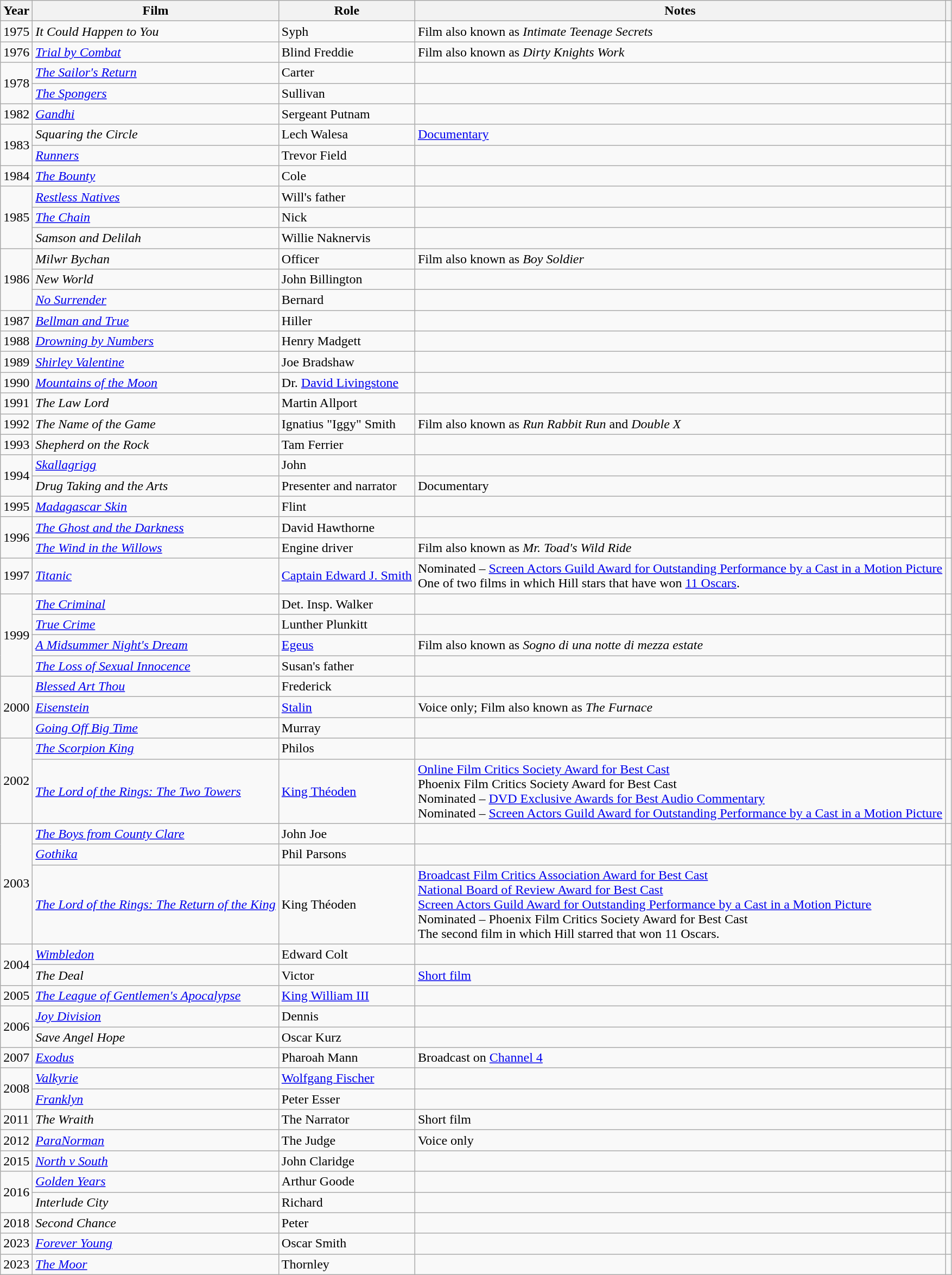<table class="wikitable" style="font-size:100%">
<tr style="text-align:center;">
<th>Year</th>
<th>Film</th>
<th>Role</th>
<th>Notes</th>
<th></th>
</tr>
<tr>
<td>1975</td>
<td><em>It Could Happen to You</em></td>
<td>Syph</td>
<td>Film also known as <em>Intimate Teenage Secrets</em></td>
<td></td>
</tr>
<tr>
<td>1976</td>
<td><em><a href='#'>Trial by Combat</a></em></td>
<td>Blind Freddie</td>
<td>Film also known as <em>Dirty Knights Work</em></td>
<td></td>
</tr>
<tr>
<td rowspan="2">1978</td>
<td><em><a href='#'>The Sailor's Return</a></em></td>
<td>Carter</td>
<td></td>
<td></td>
</tr>
<tr>
<td><em><a href='#'>The Spongers</a></em></td>
<td>Sullivan</td>
<td></td>
<td></td>
</tr>
<tr>
<td>1982</td>
<td><em><a href='#'>Gandhi</a></em></td>
<td>Sergeant Putnam</td>
<td></td>
<td></td>
</tr>
<tr>
<td rowspan="2">1983</td>
<td><em>Squaring the Circle</em></td>
<td>Lech Walesa</td>
<td><a href='#'>Documentary</a></td>
<td></td>
</tr>
<tr>
<td><em><a href='#'>Runners</a></em></td>
<td>Trevor Field</td>
<td></td>
<td></td>
</tr>
<tr>
<td>1984</td>
<td><em><a href='#'>The Bounty</a></em></td>
<td>Cole</td>
<td></td>
<td></td>
</tr>
<tr>
<td rowspan="3">1985</td>
<td><em><a href='#'>Restless Natives</a></em></td>
<td>Will's father</td>
<td></td>
<td></td>
</tr>
<tr>
<td><em><a href='#'>The Chain</a></em></td>
<td>Nick</td>
<td></td>
<td></td>
</tr>
<tr>
<td><em>Samson and Delilah</em></td>
<td>Willie Naknervis</td>
<td></td>
<td></td>
</tr>
<tr>
<td rowspan="3">1986</td>
<td><em>Milwr Bychan</em></td>
<td>Officer</td>
<td>Film also known as <em>Boy Soldier</em></td>
<td></td>
</tr>
<tr>
<td><em>New World</em></td>
<td>John Billington</td>
<td></td>
<td></td>
</tr>
<tr>
<td><em><a href='#'>No Surrender</a></em></td>
<td>Bernard</td>
<td></td>
<td></td>
</tr>
<tr>
<td>1987</td>
<td><em><a href='#'>Bellman and True</a></em></td>
<td>Hiller</td>
<td></td>
<td></td>
</tr>
<tr>
<td>1988</td>
<td><em><a href='#'>Drowning by Numbers</a></em></td>
<td>Henry Madgett</td>
<td></td>
<td></td>
</tr>
<tr>
<td>1989</td>
<td><em><a href='#'>Shirley Valentine</a></em></td>
<td>Joe Bradshaw</td>
<td></td>
<td></td>
</tr>
<tr>
<td>1990</td>
<td><em><a href='#'>Mountains of the Moon</a></em></td>
<td>Dr. <a href='#'>David Livingstone</a></td>
<td></td>
<td></td>
</tr>
<tr>
<td>1991</td>
<td><em>The Law Lord</em></td>
<td>Martin Allport</td>
<td></td>
<td></td>
</tr>
<tr>
<td>1992</td>
<td><em>The Name of the Game</em></td>
<td>Ignatius "Iggy" Smith</td>
<td>Film also known as <em>Run Rabbit Run</em> and <em>Double X</em></td>
<td></td>
</tr>
<tr>
<td>1993</td>
<td><em>Shepherd on the Rock</em></td>
<td>Tam Ferrier</td>
<td></td>
<td></td>
</tr>
<tr>
<td rowspan="2">1994</td>
<td><em><a href='#'>Skallagrigg</a></em></td>
<td>John</td>
<td></td>
<td></td>
</tr>
<tr>
<td><em>Drug Taking and the Arts</em></td>
<td>Presenter and narrator</td>
<td>Documentary</td>
<td></td>
</tr>
<tr>
<td>1995</td>
<td><em><a href='#'>Madagascar Skin</a></em></td>
<td>Flint</td>
<td></td>
<td></td>
</tr>
<tr>
<td rowspan="2">1996</td>
<td><em><a href='#'>The Ghost and the Darkness</a></em></td>
<td>David Hawthorne</td>
<td></td>
<td></td>
</tr>
<tr>
<td><em><a href='#'>The Wind in the Willows</a></em></td>
<td>Engine driver</td>
<td>Film also known as <em>Mr. Toad's Wild Ride</em></td>
<td></td>
</tr>
<tr>
<td>1997</td>
<td><em><a href='#'>Titanic</a></em></td>
<td><a href='#'>Captain Edward J. Smith</a></td>
<td>Nominated – <a href='#'>Screen Actors Guild Award for Outstanding Performance by a Cast in a Motion Picture</a><br>One of two films in which Hill stars that have won <a href='#'>11 Oscars</a>.</td>
<td></td>
</tr>
<tr>
<td rowspan="4">1999</td>
<td><em><a href='#'>The Criminal</a></em></td>
<td>Det. Insp. Walker</td>
<td></td>
<td></td>
</tr>
<tr>
<td><em><a href='#'>True Crime</a></em></td>
<td>Lunther Plunkitt</td>
<td></td>
<td></td>
</tr>
<tr>
<td><em><a href='#'>A Midsummer Night's Dream</a></em></td>
<td><a href='#'>Egeus</a></td>
<td>Film also known as <em>Sogno di una notte di mezza estate</em></td>
<td></td>
</tr>
<tr>
<td><em><a href='#'>The Loss of Sexual Innocence</a></em></td>
<td>Susan's father</td>
<td></td>
<td></td>
</tr>
<tr>
<td rowspan="3">2000</td>
<td><em><a href='#'>Blessed Art Thou</a></em></td>
<td>Frederick</td>
<td></td>
<td></td>
</tr>
<tr>
<td><em><a href='#'>Eisenstein</a></em></td>
<td><a href='#'>Stalin</a></td>
<td>Voice only; Film also known as <em>The Furnace</em></td>
<td></td>
</tr>
<tr>
<td><em><a href='#'>Going Off Big Time</a></em></td>
<td>Murray</td>
<td></td>
<td></td>
</tr>
<tr>
<td rowspan="2">2002</td>
<td><em><a href='#'>The Scorpion King</a></em></td>
<td>Philos</td>
<td></td>
<td></td>
</tr>
<tr>
<td><em><a href='#'>The Lord of the Rings: The Two Towers</a></em></td>
<td><a href='#'>King Théoden</a></td>
<td><a href='#'>Online Film Critics Society Award for Best Cast</a><br>Phoenix Film Critics Society Award for Best Cast<br>Nominated – <a href='#'>DVD Exclusive Awards for Best Audio Commentary</a><br>Nominated – <a href='#'>Screen Actors Guild Award for Outstanding Performance by a Cast in a Motion Picture</a></td>
<td></td>
</tr>
<tr>
<td rowspan="3">2003</td>
<td><em><a href='#'>The Boys from County Clare</a></em></td>
<td>John Joe</td>
<td></td>
<td></td>
</tr>
<tr>
<td><em><a href='#'>Gothika</a></em></td>
<td>Phil Parsons</td>
<td></td>
<td></td>
</tr>
<tr>
<td><em><a href='#'>The Lord of the Rings: The Return of the King</a></em></td>
<td>King Théoden</td>
<td><a href='#'>Broadcast Film Critics Association Award for Best Cast</a><br><a href='#'>National Board of Review Award for Best Cast</a><br><a href='#'>Screen Actors Guild Award for Outstanding Performance by a Cast in a Motion Picture</a><br>Nominated – Phoenix Film Critics Society Award for Best Cast<br>The second film in which Hill starred that won 11 Oscars.</td>
<td></td>
</tr>
<tr>
<td rowspan="2">2004</td>
<td><em><a href='#'>Wimbledon</a></em></td>
<td>Edward Colt</td>
<td></td>
<td></td>
</tr>
<tr>
<td><em>The Deal</em></td>
<td>Victor</td>
<td><a href='#'>Short film</a></td>
<td></td>
</tr>
<tr>
<td>2005</td>
<td><em><a href='#'>The League of Gentlemen's Apocalypse</a></em></td>
<td><a href='#'>King William III</a></td>
<td></td>
<td></td>
</tr>
<tr>
<td rowspan="2">2006</td>
<td><em><a href='#'>Joy Division</a></em></td>
<td>Dennis</td>
<td></td>
<td></td>
</tr>
<tr>
<td><em>Save Angel Hope</em></td>
<td>Oscar Kurz</td>
<td></td>
<td></td>
</tr>
<tr>
<td>2007</td>
<td><em><a href='#'>Exodus</a></em></td>
<td>Pharoah Mann</td>
<td>Broadcast on <a href='#'>Channel 4</a></td>
<td></td>
</tr>
<tr>
<td rowspan="2">2008</td>
<td><em><a href='#'>Valkyrie</a></em></td>
<td><a href='#'>Wolfgang Fischer</a></td>
<td></td>
<td></td>
</tr>
<tr>
<td><em><a href='#'>Franklyn</a></em></td>
<td>Peter Esser</td>
<td></td>
<td></td>
</tr>
<tr>
<td>2011</td>
<td><em>The Wraith</em></td>
<td>The Narrator</td>
<td>Short film</td>
<td></td>
</tr>
<tr>
<td>2012</td>
<td><em><a href='#'>ParaNorman</a></em></td>
<td>The Judge</td>
<td>Voice only</td>
<td></td>
</tr>
<tr>
<td>2015</td>
<td><em><a href='#'>North v South</a></em></td>
<td>John Claridge</td>
<td></td>
<td></td>
</tr>
<tr>
<td rowspan="2">2016</td>
<td><em><a href='#'>Golden Years</a></em></td>
<td>Arthur Goode</td>
<td></td>
<td></td>
</tr>
<tr>
<td><em>Interlude City</em></td>
<td>Richard</td>
<td></td>
<td></td>
</tr>
<tr>
<td>2018</td>
<td><em>Second Chance</em></td>
<td>Peter</td>
<td></td>
<td></td>
</tr>
<tr>
<td>2023</td>
<td><em><a href='#'>Forever Young</a></em></td>
<td>Oscar Smith</td>
<td></td>
<td></td>
</tr>
<tr>
<td>2023</td>
<td><em><a href='#'>The Moor</a></em></td>
<td>Thornley</td>
<td></td>
<td></td>
</tr>
</table>
